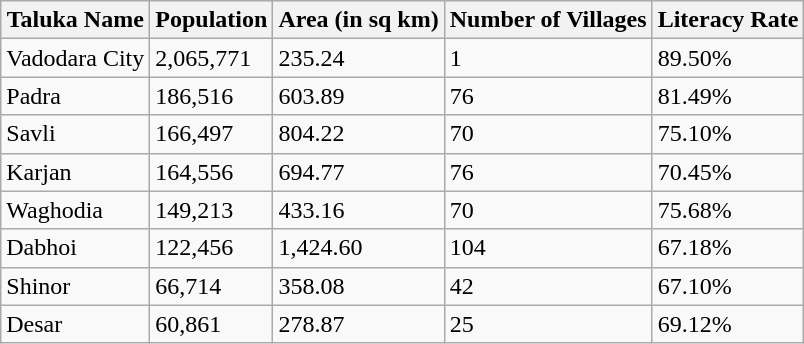<table class="wikitable">
<tr>
<th>Taluka Name</th>
<th>Population</th>
<th>Area (in sq km)</th>
<th>Number of Villages</th>
<th>Literacy Rate</th>
</tr>
<tr>
<td>Vadodara City</td>
<td>2,065,771</td>
<td>235.24</td>
<td>1</td>
<td>89.50%</td>
</tr>
<tr>
<td>Padra</td>
<td>186,516</td>
<td>603.89</td>
<td>76</td>
<td>81.49%</td>
</tr>
<tr>
<td>Savli</td>
<td>166,497</td>
<td>804.22</td>
<td>70</td>
<td>75.10%</td>
</tr>
<tr>
<td>Karjan</td>
<td>164,556</td>
<td>694.77</td>
<td>76</td>
<td>70.45%</td>
</tr>
<tr>
<td>Waghodia</td>
<td>149,213</td>
<td>433.16</td>
<td>70</td>
<td>75.68%</td>
</tr>
<tr>
<td>Dabhoi</td>
<td>122,456</td>
<td>1,424.60</td>
<td>104</td>
<td>67.18%</td>
</tr>
<tr>
<td>Shinor</td>
<td>66,714</td>
<td>358.08</td>
<td>42</td>
<td>67.10%</td>
</tr>
<tr>
<td>Desar</td>
<td>60,861</td>
<td>278.87</td>
<td>25</td>
<td>69.12%</td>
</tr>
</table>
